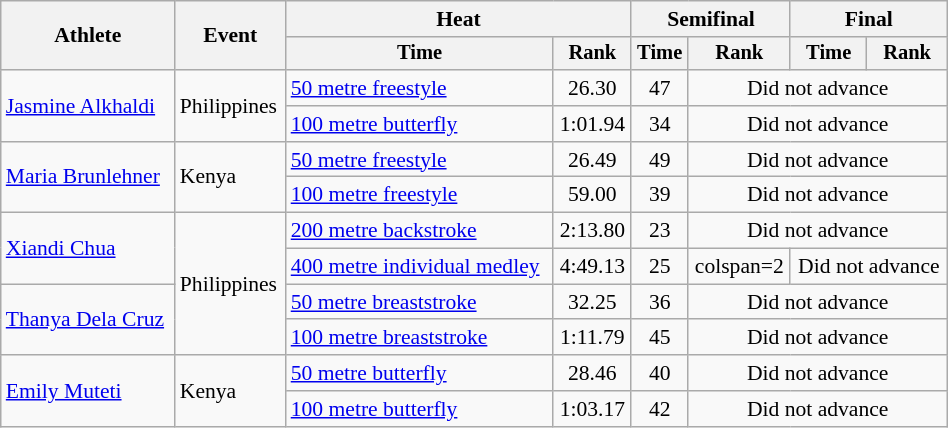<table class="wikitable" style="text-align:center; font-size:90%; width:50%;">
<tr>
<th rowspan="2">Athlete</th>
<th rowspan="2">Event</th>
<th colspan="2">Heat</th>
<th colspan="2">Semifinal</th>
<th colspan="2">Final</th>
</tr>
<tr style="font-size:95%">
<th>Time</th>
<th>Rank</th>
<th>Time</th>
<th>Rank</th>
<th>Time</th>
<th>Rank</th>
</tr>
<tr>
<td align=left rowspan=2><a href='#'>Jasmine Alkhaldi</a></td>
<td align=left rowspan=2>Philippines</td>
<td align=left><a href='#'>50 metre freestyle</a></td>
<td>26.30</td>
<td>47</td>
<td colspan=4>Did not advance</td>
</tr>
<tr>
<td align=left><a href='#'>100 metre butterfly</a></td>
<td>1:01.94</td>
<td>34</td>
<td colspan=4>Did not advance</td>
</tr>
<tr>
<td align=left rowspan=2><a href='#'>Maria Brunlehner</a></td>
<td align=left rowspan=2>Kenya</td>
<td align=left><a href='#'>50 metre freestyle</a></td>
<td>26.49</td>
<td>49</td>
<td colspan=4>Did not advance</td>
</tr>
<tr>
<td align=left><a href='#'>100 metre freestyle</a></td>
<td>59.00</td>
<td>39</td>
<td colspan=4>Did not advance</td>
</tr>
<tr>
<td align=left rowspan=2><a href='#'>Xiandi Chua</a></td>
<td align=left rowspan=4>Philippines</td>
<td align=left><a href='#'>200 metre backstroke</a></td>
<td>2:13.80</td>
<td>23</td>
<td colspan=4>Did not advance</td>
</tr>
<tr>
<td align=left><a href='#'>400 metre individual medley</a></td>
<td>4:49.13</td>
<td>25</td>
<td>colspan=2</td>
<td colspan=2>Did not advance</td>
</tr>
<tr>
<td align=left rowspan=2><a href='#'>Thanya Dela Cruz</a></td>
<td align=left><a href='#'>50 metre breaststroke</a></td>
<td>32.25</td>
<td>36</td>
<td colspan=4>Did not advance</td>
</tr>
<tr>
<td align=left><a href='#'>100 metre breaststroke</a></td>
<td>1:11.79</td>
<td>45</td>
<td colspan=4>Did not advance</td>
</tr>
<tr>
<td align=left rowspan=2><a href='#'>Emily Muteti</a></td>
<td align=left rowspan=2>Kenya</td>
<td align=left><a href='#'>50 metre butterfly</a></td>
<td>28.46</td>
<td>40</td>
<td colspan=4>Did not advance</td>
</tr>
<tr>
<td align=left><a href='#'>100 metre butterfly</a></td>
<td>1:03.17</td>
<td>42</td>
<td colspan=4>Did not advance</td>
</tr>
</table>
